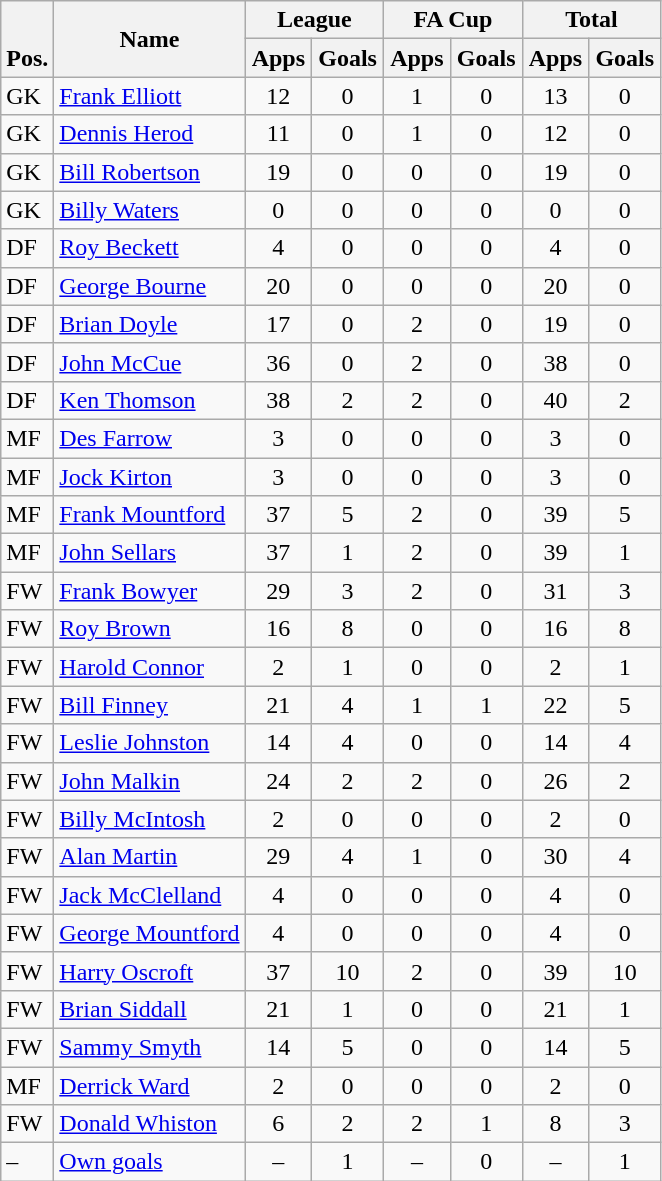<table class="wikitable" style="text-align:center">
<tr>
<th rowspan="2" valign="bottom">Pos.</th>
<th rowspan="2">Name</th>
<th colspan="2" width="85">League</th>
<th colspan="2" width="85">FA Cup</th>
<th colspan="2" width="85">Total</th>
</tr>
<tr>
<th>Apps</th>
<th>Goals</th>
<th>Apps</th>
<th>Goals</th>
<th>Apps</th>
<th>Goals</th>
</tr>
<tr>
<td align="left">GK</td>
<td align="left"> <a href='#'>Frank Elliott</a></td>
<td>12</td>
<td>0</td>
<td>1</td>
<td>0</td>
<td>13</td>
<td>0</td>
</tr>
<tr>
<td align="left">GK</td>
<td align="left"> <a href='#'>Dennis Herod</a></td>
<td>11</td>
<td>0</td>
<td>1</td>
<td>0</td>
<td>12</td>
<td>0</td>
</tr>
<tr>
<td align="left">GK</td>
<td align="left"> <a href='#'>Bill Robertson</a></td>
<td>19</td>
<td>0</td>
<td>0</td>
<td>0</td>
<td>19</td>
<td>0</td>
</tr>
<tr>
<td align="left">GK</td>
<td align="left"> <a href='#'>Billy Waters</a></td>
<td>0</td>
<td>0</td>
<td>0</td>
<td>0</td>
<td>0</td>
<td>0</td>
</tr>
<tr>
<td align="left">DF</td>
<td align="left"> <a href='#'>Roy Beckett</a></td>
<td>4</td>
<td>0</td>
<td>0</td>
<td>0</td>
<td>4</td>
<td>0</td>
</tr>
<tr>
<td align="left">DF</td>
<td align="left"> <a href='#'>George Bourne</a></td>
<td>20</td>
<td>0</td>
<td>0</td>
<td>0</td>
<td>20</td>
<td>0</td>
</tr>
<tr>
<td align="left">DF</td>
<td align="left"> <a href='#'>Brian Doyle</a></td>
<td>17</td>
<td>0</td>
<td>2</td>
<td>0</td>
<td>19</td>
<td>0</td>
</tr>
<tr>
<td align="left">DF</td>
<td align="left"> <a href='#'>John McCue</a></td>
<td>36</td>
<td>0</td>
<td>2</td>
<td>0</td>
<td>38</td>
<td>0</td>
</tr>
<tr>
<td align="left">DF</td>
<td align="left"> <a href='#'>Ken Thomson</a></td>
<td>38</td>
<td>2</td>
<td>2</td>
<td>0</td>
<td>40</td>
<td>2</td>
</tr>
<tr>
<td align="left">MF</td>
<td align="left"> <a href='#'>Des Farrow</a></td>
<td>3</td>
<td>0</td>
<td>0</td>
<td>0</td>
<td>3</td>
<td>0</td>
</tr>
<tr>
<td align="left">MF</td>
<td align="left"> <a href='#'>Jock Kirton</a></td>
<td>3</td>
<td>0</td>
<td>0</td>
<td>0</td>
<td>3</td>
<td>0</td>
</tr>
<tr>
<td align="left">MF</td>
<td align="left"> <a href='#'>Frank Mountford</a></td>
<td>37</td>
<td>5</td>
<td>2</td>
<td>0</td>
<td>39</td>
<td>5</td>
</tr>
<tr>
<td align="left">MF</td>
<td align="left"> <a href='#'>John Sellars</a></td>
<td>37</td>
<td>1</td>
<td>2</td>
<td>0</td>
<td>39</td>
<td>1</td>
</tr>
<tr>
<td align="left">FW</td>
<td align="left"> <a href='#'>Frank Bowyer</a></td>
<td>29</td>
<td>3</td>
<td>2</td>
<td>0</td>
<td>31</td>
<td>3</td>
</tr>
<tr>
<td align="left">FW</td>
<td align="left"> <a href='#'>Roy Brown</a></td>
<td>16</td>
<td>8</td>
<td>0</td>
<td>0</td>
<td>16</td>
<td>8</td>
</tr>
<tr>
<td align="left">FW</td>
<td align="left"> <a href='#'>Harold Connor</a></td>
<td>2</td>
<td>1</td>
<td>0</td>
<td>0</td>
<td>2</td>
<td>1</td>
</tr>
<tr>
<td align="left">FW</td>
<td align="left"> <a href='#'>Bill Finney</a></td>
<td>21</td>
<td>4</td>
<td>1</td>
<td>1</td>
<td>22</td>
<td>5</td>
</tr>
<tr>
<td align="left">FW</td>
<td align="left"> <a href='#'>Leslie Johnston</a></td>
<td>14</td>
<td>4</td>
<td>0</td>
<td>0</td>
<td>14</td>
<td>4</td>
</tr>
<tr>
<td align="left">FW</td>
<td align="left"> <a href='#'>John Malkin</a></td>
<td>24</td>
<td>2</td>
<td>2</td>
<td>0</td>
<td>26</td>
<td>2</td>
</tr>
<tr>
<td align="left">FW</td>
<td align="left"> <a href='#'>Billy McIntosh</a></td>
<td>2</td>
<td>0</td>
<td>0</td>
<td>0</td>
<td>2</td>
<td>0</td>
</tr>
<tr>
<td align="left">FW</td>
<td align="left"> <a href='#'>Alan Martin</a></td>
<td>29</td>
<td>4</td>
<td>1</td>
<td>0</td>
<td>30</td>
<td>4</td>
</tr>
<tr>
<td align="left">FW</td>
<td align="left"> <a href='#'>Jack McClelland</a></td>
<td>4</td>
<td>0</td>
<td>0</td>
<td>0</td>
<td>4</td>
<td>0</td>
</tr>
<tr>
<td align="left">FW</td>
<td align="left"> <a href='#'>George Mountford</a></td>
<td>4</td>
<td>0</td>
<td>0</td>
<td>0</td>
<td>4</td>
<td>0</td>
</tr>
<tr>
<td align="left">FW</td>
<td align="left"> <a href='#'>Harry Oscroft</a></td>
<td>37</td>
<td>10</td>
<td>2</td>
<td>0</td>
<td>39</td>
<td>10</td>
</tr>
<tr>
<td align="left">FW</td>
<td align="left"> <a href='#'>Brian Siddall</a></td>
<td>21</td>
<td>1</td>
<td>0</td>
<td>0</td>
<td>21</td>
<td>1</td>
</tr>
<tr>
<td align="left">FW</td>
<td align="left"> <a href='#'>Sammy Smyth</a></td>
<td>14</td>
<td>5</td>
<td>0</td>
<td>0</td>
<td>14</td>
<td>5</td>
</tr>
<tr>
<td align="left">MF</td>
<td align="left"> <a href='#'>Derrick Ward</a></td>
<td>2</td>
<td>0</td>
<td>0</td>
<td>0</td>
<td>2</td>
<td>0</td>
</tr>
<tr>
<td align="left">FW</td>
<td align="left"> <a href='#'>Donald Whiston</a></td>
<td>6</td>
<td>2</td>
<td>2</td>
<td>1</td>
<td>8</td>
<td>3</td>
</tr>
<tr>
<td align="left">–</td>
<td align="left"><a href='#'>Own goals</a></td>
<td>–</td>
<td>1</td>
<td>–</td>
<td>0</td>
<td>–</td>
<td>1</td>
</tr>
</table>
